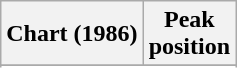<table class="wikitable sortable">
<tr>
<th>Chart (1986)</th>
<th>Peak<br>position</th>
</tr>
<tr>
</tr>
<tr>
</tr>
<tr>
</tr>
</table>
